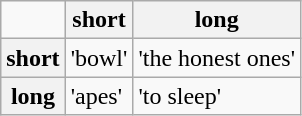<table class="wikitable">
<tr>
<td></td>
<th>short </th>
<th>long </th>
</tr>
<tr>
<th>short </th>
<td> 'bowl'</td>
<td> 'the honest ones'</td>
</tr>
<tr>
<th>long </th>
<td> 'apes'</td>
<td> 'to sleep'</td>
</tr>
</table>
